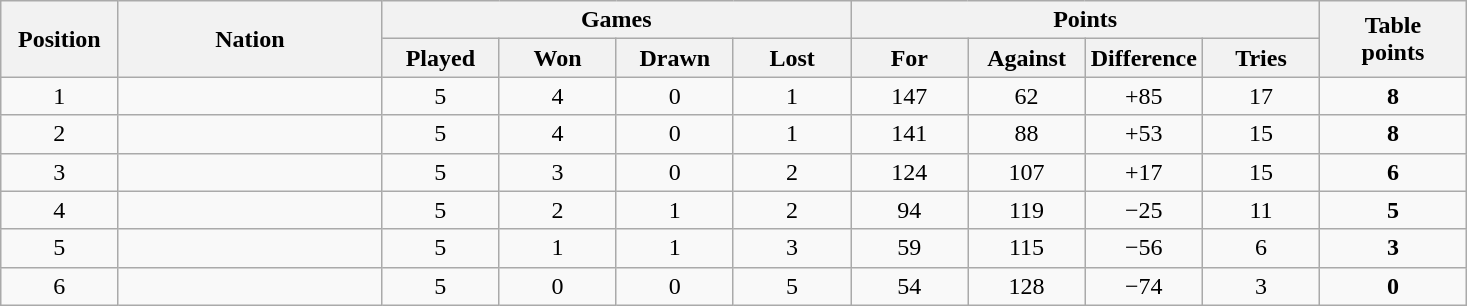<table class="wikitable" style="text-align:center">
<tr>
<th rowspan="2" style="width:8%;">Position</th>
<th rowspan="2" style="width:18%;">Nation</th>
<th colspan="4" style="width:32%;">Games</th>
<th colspan="4" style="width:32%;">Points</th>
<th rowspan="2" style="width:10%;">Table<br>points</th>
</tr>
<tr>
<th style="width:8%;">Played</th>
<th style="width:8%;">Won</th>
<th style="width:8%;">Drawn</th>
<th style="width:8%;">Lost</th>
<th style="width:8%;">For</th>
<th style="width:8%;">Against</th>
<th style="width:8%;">Difference</th>
<th style="width:8%;">Tries</th>
</tr>
<tr>
<td>1</td>
<td align="left"></td>
<td>5</td>
<td>4</td>
<td>0</td>
<td>1</td>
<td>147</td>
<td>62</td>
<td>+85</td>
<td>17</td>
<td><strong>8</strong></td>
</tr>
<tr>
<td>2</td>
<td align="left"></td>
<td>5</td>
<td>4</td>
<td>0</td>
<td>1</td>
<td>141</td>
<td>88</td>
<td>+53</td>
<td>15</td>
<td><strong>8</strong></td>
</tr>
<tr>
<td>3</td>
<td align="left"></td>
<td>5</td>
<td>3</td>
<td>0</td>
<td>2</td>
<td>124</td>
<td>107</td>
<td>+17</td>
<td>15</td>
<td><strong>6</strong></td>
</tr>
<tr>
<td>4</td>
<td align="left"></td>
<td>5</td>
<td>2</td>
<td>1</td>
<td>2</td>
<td>94</td>
<td>119</td>
<td>−25</td>
<td>11</td>
<td><strong>5</strong></td>
</tr>
<tr>
<td>5</td>
<td align="left"></td>
<td>5</td>
<td>1</td>
<td>1</td>
<td>3</td>
<td>59</td>
<td>115</td>
<td>−56</td>
<td>6</td>
<td><strong>3</strong></td>
</tr>
<tr>
<td>6</td>
<td align="left"></td>
<td>5</td>
<td>0</td>
<td>0</td>
<td>5</td>
<td>54</td>
<td>128</td>
<td>−74</td>
<td>3</td>
<td><strong>0</strong></td>
</tr>
</table>
